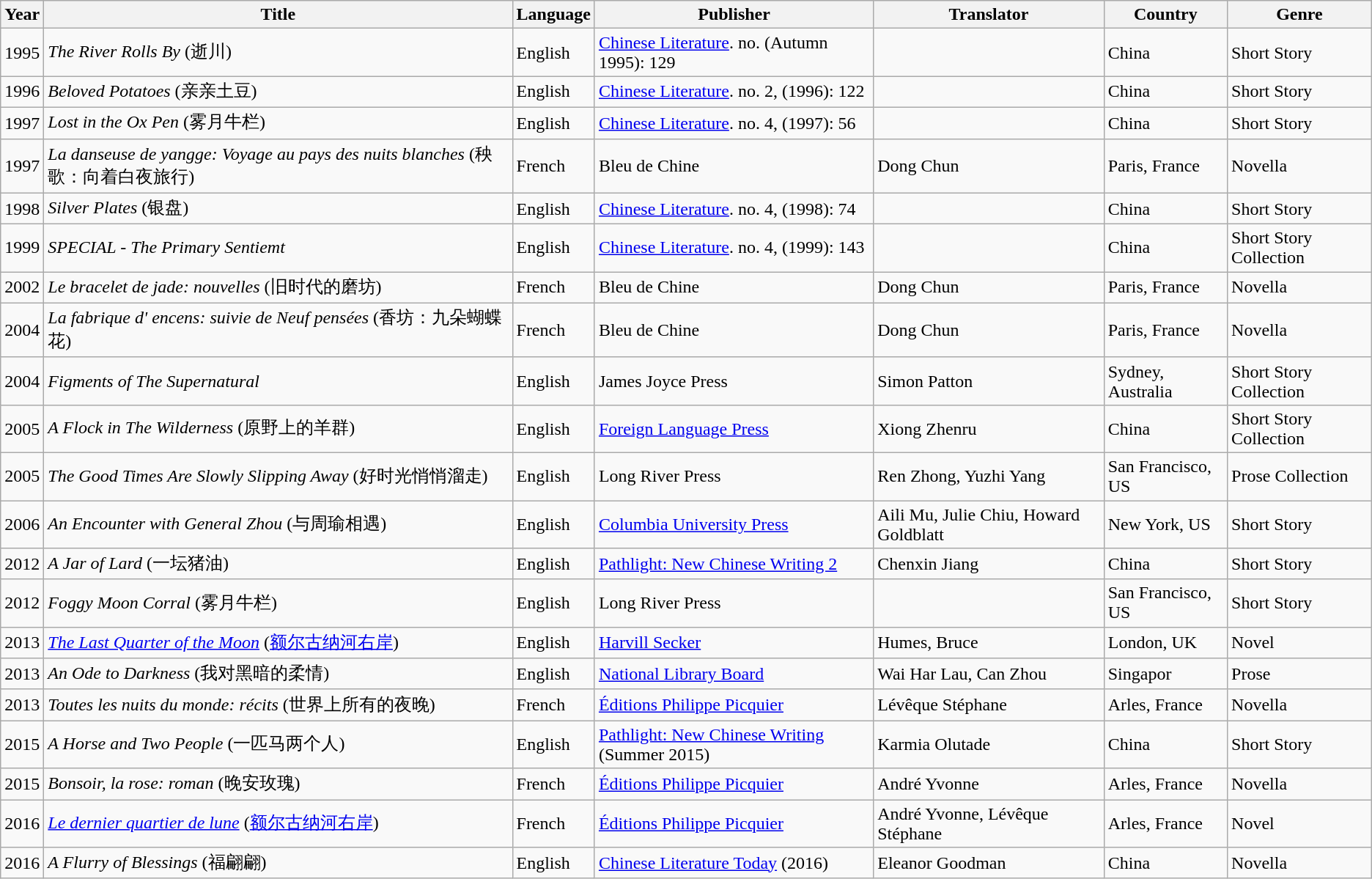<table class="wikitable">
<tr>
<th colspan="1" rowspan="1">Year</th>
<th colspan="1" rowspan="1">Title</th>
<th colspan="1" rowspan="1">Language</th>
<th colspan="1" rowspan="1">Publisher</th>
<th colspan="1" rowspan="1">Translator</th>
<th colspan="1" rowspan="1">Country</th>
<th colspan="1" rowspan="1">Genre</th>
</tr>
<tr>
<td>1995</td>
<td><em>The River Rolls By</em> (逝川)</td>
<td>English</td>
<td><a href='#'>Chinese Literature</a>. no. (Autumn 1995): 129</td>
<td></td>
<td>China</td>
<td>Short Story</td>
</tr>
<tr>
<td>1996</td>
<td><em>Beloved Potatoes</em> (亲亲土豆)</td>
<td>English</td>
<td><a href='#'>Chinese Literature</a>. no. 2, (1996): 122</td>
<td></td>
<td>China</td>
<td>Short Story</td>
</tr>
<tr>
<td>1997</td>
<td><em>Lost in the Ox Pen</em> (雾月牛栏)</td>
<td>English</td>
<td><a href='#'>Chinese Literature</a>. no. 4, (1997): 56</td>
<td></td>
<td>China</td>
<td>Short Story</td>
</tr>
<tr>
<td>1997</td>
<td><em>La danseuse de yangge: Voyage au pays des nuits blanches</em> (秧歌：向着白夜旅行)</td>
<td>French</td>
<td>Bleu de Chine</td>
<td>Dong Chun</td>
<td>Paris, France</td>
<td>Novella</td>
</tr>
<tr>
<td>1998</td>
<td><em>Silver Plates</em> (银盘)</td>
<td>English</td>
<td><a href='#'>Chinese Literature</a>. no. 4, (1998): 74</td>
<td></td>
<td>China</td>
<td>Short Story</td>
</tr>
<tr>
<td>1999</td>
<td><em>SPECIAL - The Primary Sentiemt</em></td>
<td>English</td>
<td><a href='#'>Chinese Literature</a>. no. 4, (1999): 143</td>
<td></td>
<td>China</td>
<td>Short Story Collection</td>
</tr>
<tr>
<td>2002</td>
<td><em>Le bracelet de jade: nouvelles</em> (旧时代的磨坊)</td>
<td>French</td>
<td>Bleu de Chine</td>
<td>Dong Chun</td>
<td>Paris, France</td>
<td>Novella</td>
</tr>
<tr>
<td>2004</td>
<td><em>La fabrique d' encens: suivie de Neuf pensées</em> (香坊：九朵蝴蝶花)</td>
<td>French</td>
<td>Bleu de Chine</td>
<td>Dong Chun</td>
<td>Paris, France</td>
<td>Novella</td>
</tr>
<tr>
<td>2004</td>
<td><em>Figments of The Supernatural</em></td>
<td>English</td>
<td>James Joyce Press</td>
<td>Simon Patton</td>
<td>Sydney, Australia</td>
<td>Short Story Collection</td>
</tr>
<tr>
<td>2005</td>
<td><em>A Flock in The Wilderness</em> (原野上的羊群)</td>
<td>English</td>
<td><a href='#'>Foreign Language Press</a></td>
<td>Xiong Zhenru</td>
<td>China</td>
<td>Short Story Collection</td>
</tr>
<tr>
<td>2005</td>
<td><em>The Good Times Are Slowly Slipping Away</em> (好时光悄悄溜走)</td>
<td>English</td>
<td>Long River Press</td>
<td>Ren Zhong, Yuzhi Yang</td>
<td>San Francisco, US</td>
<td>Prose Collection</td>
</tr>
<tr>
<td>2006</td>
<td><em>An Encounter with General Zhou</em> (与周瑜相遇)</td>
<td>English</td>
<td><a href='#'>Columbia University Press</a></td>
<td>Aili Mu, Julie Chiu, Howard Goldblatt</td>
<td>New York, US</td>
<td>Short Story</td>
</tr>
<tr>
<td>2012</td>
<td><em>A Jar of Lard</em> (一坛猪油)</td>
<td>English</td>
<td><a href='#'>Pathlight: New Chinese Writing 2</a></td>
<td>Chenxin Jiang</td>
<td>China</td>
<td>Short Story</td>
</tr>
<tr>
<td>2012</td>
<td><em>Foggy Moon Corral</em> (雾月牛栏)</td>
<td>English</td>
<td>Long River Press</td>
<td></td>
<td>San Francisco, US</td>
<td>Short Story</td>
</tr>
<tr>
<td>2013</td>
<td><em><a href='#'>The Last Quarter of the Moon</a></em> (<a href='#'>额尔古纳河右岸</a>)</td>
<td>English</td>
<td><a href='#'>Harvill Secker</a></td>
<td>Humes, Bruce</td>
<td>London, UK</td>
<td>Novel</td>
</tr>
<tr>
<td>2013</td>
<td><em>An Ode to Darkness</em> (我对黑暗的柔情)</td>
<td>English</td>
<td><a href='#'>National Library Board</a></td>
<td>Wai Har Lau, Can Zhou</td>
<td>Singapor</td>
<td>Prose</td>
</tr>
<tr>
<td>2013</td>
<td><em>Toutes les nuits du monde: récits</em> (世界上所有的夜晚)</td>
<td>French</td>
<td><a href='#'>Éditions Philippe Picquier</a></td>
<td>Lévêque Stéphane</td>
<td>Arles, France</td>
<td>Novella</td>
</tr>
<tr>
<td>2015</td>
<td><em>A Horse and Two People</em> (一匹马两个人)</td>
<td>English</td>
<td><a href='#'>Pathlight: New Chinese Writing</a> (Summer 2015)</td>
<td>Karmia Olutade</td>
<td>China</td>
<td>Short Story</td>
</tr>
<tr>
<td>2015</td>
<td><em>Bonsoir, la rose: roman</em> (晚安玫瑰)</td>
<td>French</td>
<td><a href='#'>Éditions Philippe Picquier</a></td>
<td>André Yvonne</td>
<td>Arles, France</td>
<td>Novella</td>
</tr>
<tr>
<td>2016</td>
<td><a href='#'><em>Le dernier quartier de lune</em></a> (<a href='#'>额尔古纳河右岸</a>)</td>
<td>French</td>
<td><a href='#'>Éditions Philippe Picquier</a></td>
<td>André Yvonne, Lévêque Stéphane</td>
<td>Arles, France</td>
<td>Novel</td>
</tr>
<tr>
<td>2016</td>
<td><em>A Flurry of Blessings</em> (福翩翩)</td>
<td>English</td>
<td><a href='#'>Chinese Literature Today</a> (2016)</td>
<td>Eleanor Goodman</td>
<td>China</td>
<td>Novella</td>
</tr>
</table>
